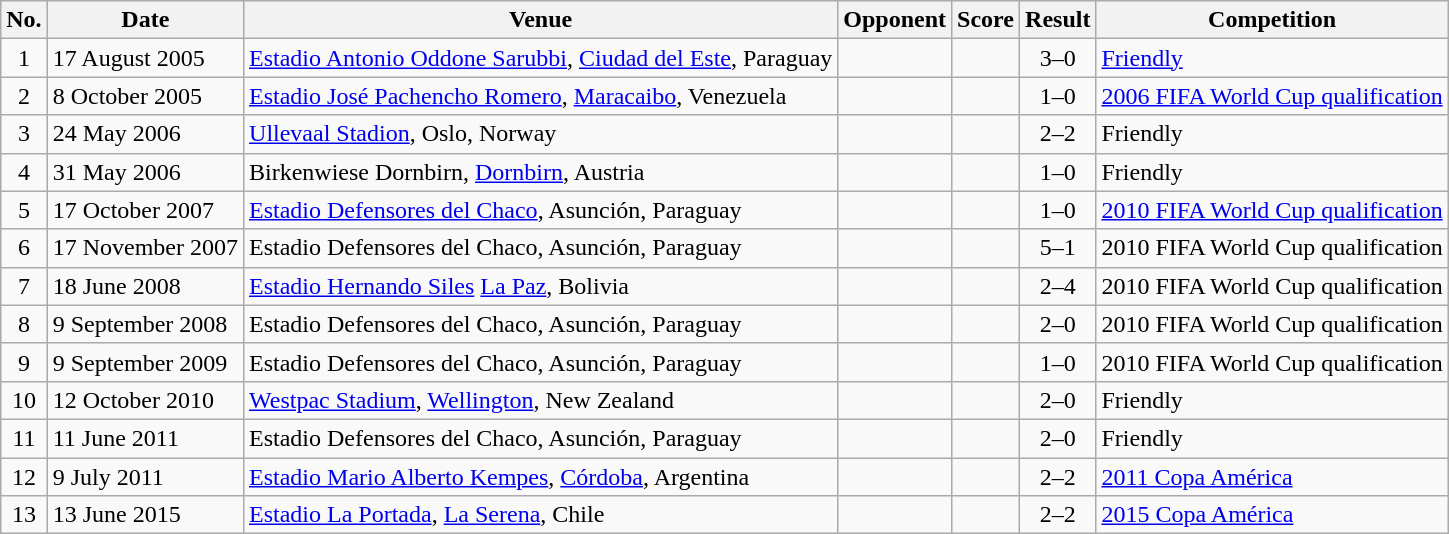<table class="wikitable sortable">
<tr>
<th scope="col">No.</th>
<th scope="col">Date</th>
<th scope="col">Venue</th>
<th scope="col">Opponent</th>
<th scope="col">Score</th>
<th scope="col">Result</th>
<th scope="col">Competition</th>
</tr>
<tr>
<td align="center">1</td>
<td>17 August 2005</td>
<td><a href='#'>Estadio Antonio Oddone Sarubbi</a>, <a href='#'>Ciudad del Este</a>, Paraguay</td>
<td></td>
<td></td>
<td align="center">3–0</td>
<td><a href='#'>Friendly</a></td>
</tr>
<tr>
<td align="center">2</td>
<td>8 October 2005</td>
<td><a href='#'>Estadio José Pachencho Romero</a>, <a href='#'>Maracaibo</a>, Venezuela</td>
<td></td>
<td></td>
<td align="center">1–0</td>
<td><a href='#'>2006 FIFA World Cup qualification</a></td>
</tr>
<tr>
<td align="center">3</td>
<td>24 May 2006</td>
<td><a href='#'>Ullevaal Stadion</a>, Oslo, Norway</td>
<td></td>
<td></td>
<td align="center">2–2</td>
<td>Friendly</td>
</tr>
<tr>
<td align="center">4</td>
<td>31 May 2006</td>
<td>Birkenwiese Dornbirn, <a href='#'>Dornbirn</a>, Austria</td>
<td></td>
<td></td>
<td align="center">1–0</td>
<td>Friendly</td>
</tr>
<tr>
<td align="center">5</td>
<td>17 October 2007</td>
<td><a href='#'>Estadio Defensores del Chaco</a>, Asunción, Paraguay</td>
<td></td>
<td></td>
<td align="center">1–0</td>
<td><a href='#'>2010 FIFA World Cup qualification</a></td>
</tr>
<tr>
<td align="center">6</td>
<td>17 November 2007</td>
<td>Estadio Defensores del Chaco, Asunción, Paraguay</td>
<td></td>
<td></td>
<td align="center">5–1</td>
<td>2010 FIFA World Cup qualification</td>
</tr>
<tr>
<td align="center">7</td>
<td>18 June 2008</td>
<td><a href='#'>Estadio Hernando Siles</a> <a href='#'>La Paz</a>, Bolivia</td>
<td></td>
<td></td>
<td align="center">2–4</td>
<td>2010 FIFA World Cup qualification</td>
</tr>
<tr>
<td align="center">8</td>
<td>9 September 2008</td>
<td>Estadio Defensores del Chaco, Asunción, Paraguay</td>
<td></td>
<td></td>
<td align="center">2–0</td>
<td>2010 FIFA World Cup qualification</td>
</tr>
<tr>
<td align="center">9</td>
<td>9 September 2009</td>
<td>Estadio Defensores del Chaco, Asunción, Paraguay</td>
<td></td>
<td></td>
<td align="center">1–0</td>
<td>2010 FIFA World Cup qualification </td>
</tr>
<tr>
<td align="center">10</td>
<td>12 October 2010</td>
<td><a href='#'>Westpac Stadium</a>, <a href='#'>Wellington</a>, New Zealand</td>
<td></td>
<td></td>
<td align="center">2–0</td>
<td>Friendly</td>
</tr>
<tr>
<td align="center">11</td>
<td>11 June 2011</td>
<td>Estadio Defensores del Chaco, Asunción, Paraguay</td>
<td></td>
<td></td>
<td align="center">2–0</td>
<td>Friendly</td>
</tr>
<tr>
<td align="center">12</td>
<td>9 July 2011</td>
<td><a href='#'>Estadio Mario Alberto Kempes</a>, <a href='#'>Córdoba</a>, Argentina</td>
<td></td>
<td></td>
<td align="center">2–2</td>
<td><a href='#'>2011 Copa América</a></td>
</tr>
<tr>
<td align="center">13</td>
<td>13 June 2015</td>
<td><a href='#'>Estadio La Portada</a>, <a href='#'>La Serena</a>, Chile</td>
<td></td>
<td></td>
<td align="center">2–2</td>
<td><a href='#'>2015 Copa América</a></td>
</tr>
</table>
